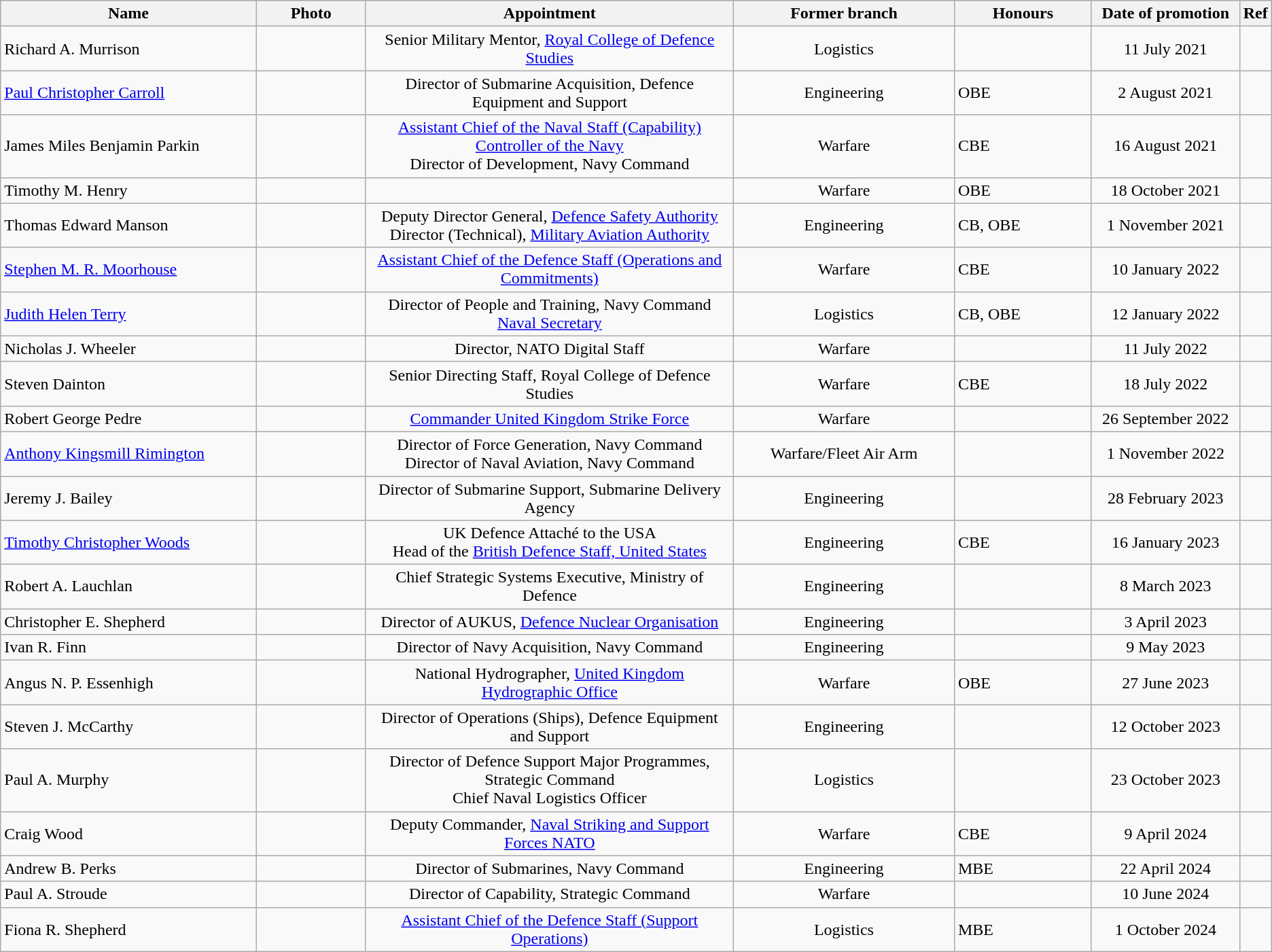<table class="wikitable">
<tr>
<th width="300" align="center">Name</th>
<th width="120" align="center">Photo</th>
<th width="440" align="center">Appointment</th>
<th width="250" align="center">Former branch</th>
<th width="150" align="center">Honours</th>
<th width="160" align="center">Date of promotion</th>
<th width="20" align="center">Ref</th>
</tr>
<tr>
<td>Richard A. Murrison</td>
<td></td>
<td align="center">Senior Military Mentor, <a href='#'>Royal College of Defence Studies</a></td>
<td align="center">Logistics</td>
<td></td>
<td align="center">11 July 2021</td>
<td></td>
</tr>
<tr>
<td><a href='#'>Paul Christopher Carroll</a></td>
<td></td>
<td align="center">Director of Submarine Acquisition, Defence Equipment and Support</td>
<td align="center">Engineering</td>
<td>OBE</td>
<td align="center">2 August 2021</td>
<td></td>
</tr>
<tr>
<td>James Miles Benjamin Parkin</td>
<td></td>
<td align="center"><a href='#'>Assistant Chief of the Naval Staff (Capability)</a><br><a href='#'>Controller of the Navy</a><br>Director of Development, Navy Command</td>
<td align="center">Warfare</td>
<td>CBE</td>
<td align="center">16 August 2021</td>
<td></td>
</tr>
<tr>
<td>Timothy M. Henry</td>
<td></td>
<td align="center"></td>
<td align="center">Warfare</td>
<td>OBE</td>
<td align="center">18 October 2021</td>
<td></td>
</tr>
<tr>
<td>Thomas Edward Manson</td>
<td></td>
<td align="center">Deputy Director General, <a href='#'>Defence Safety Authority</a><br>Director (Technical), <a href='#'>Military Aviation Authority</a></td>
<td align="center">Engineering</td>
<td>CB, OBE</td>
<td align="center">1 November 2021</td>
<td></td>
</tr>
<tr>
<td><a href='#'>Stephen M. R. Moorhouse</a></td>
<td></td>
<td align="center"><a href='#'>Assistant Chief of the Defence Staff (Operations and Commitments)</a></td>
<td align="center">Warfare</td>
<td>CBE</td>
<td align="center">10 January 2022</td>
<td></td>
</tr>
<tr>
<td><a href='#'>Judith Helen Terry</a></td>
<td></td>
<td align="center">Director of People and Training, Navy Command <br> <a href='#'>Naval Secretary</a></td>
<td align="center">Logistics</td>
<td>CB, OBE</td>
<td align="center">12 January 2022</td>
<td></td>
</tr>
<tr>
<td>Nicholas J. Wheeler</td>
<td></td>
<td align="center">Director, NATO Digital Staff</td>
<td align="center">Warfare</td>
<td></td>
<td align="center">11 July 2022</td>
<td></td>
</tr>
<tr>
<td>Steven Dainton</td>
<td></td>
<td align="center">Senior Directing Staff, Royal College of Defence Studies</td>
<td align="center">Warfare</td>
<td>CBE</td>
<td align="center">18 July 2022</td>
<td></td>
</tr>
<tr>
<td>Robert George Pedre</td>
<td></td>
<td align="center"><a href='#'>Commander United Kingdom Strike Force</a></td>
<td align="center">Warfare</td>
<td></td>
<td align="center">26 September 2022</td>
<td></td>
</tr>
<tr>
<td><a href='#'>Anthony Kingsmill Rimington</a></td>
<td></td>
<td align="center">Director of Force Generation, Navy Command<br>Director of Naval Aviation, Navy Command</td>
<td align="center">Warfare/Fleet Air Arm</td>
<td></td>
<td align="center">1 November 2022</td>
<td></td>
</tr>
<tr>
<td>Jeremy J. Bailey</td>
<td></td>
<td align="center">Director of Submarine Support, Submarine Delivery Agency</td>
<td align="center">Engineering</td>
<td></td>
<td align="center">28 February 2023</td>
<td></td>
</tr>
<tr>
<td><a href='#'>Timothy Christopher Woods</a></td>
<td></td>
<td align="center">UK Defence Attaché to the USA<br>Head of the <a href='#'>British Defence Staff, United States</a></td>
<td align="center">Engineering</td>
<td>CBE</td>
<td align="center">16 January 2023</td>
<td></td>
</tr>
<tr>
<td>Robert A. Lauchlan</td>
<td></td>
<td align="center">Chief Strategic Systems Executive, Ministry of Defence</td>
<td align="center">Engineering</td>
<td></td>
<td align="center">8 March 2023</td>
<td></td>
</tr>
<tr>
<td>Christopher E. Shepherd</td>
<td></td>
<td align="center">Director of AUKUS, <a href='#'>Defence Nuclear Organisation</a></td>
<td align="center">Engineering</td>
<td></td>
<td align="center">3 April 2023</td>
<td></td>
</tr>
<tr>
<td>Ivan R. Finn</td>
<td></td>
<td align="center">Director of Navy Acquisition, Navy Command</td>
<td align="center">Engineering</td>
<td></td>
<td align="center">9 May 2023</td>
<td></td>
</tr>
<tr>
<td>Angus N. P. Essenhigh</td>
<td></td>
<td align="center">National Hydrographer, <a href='#'>United Kingdom Hydrographic Office</a></td>
<td align="center">Warfare</td>
<td>OBE</td>
<td align="center">27 June 2023</td>
<td></td>
</tr>
<tr>
<td>Steven J. McCarthy</td>
<td></td>
<td align="center">Director of Operations (Ships), Defence Equipment and Support</td>
<td align="center">Engineering</td>
<td></td>
<td align="center">12 October 2023</td>
<td></td>
</tr>
<tr>
<td>Paul A. Murphy</td>
<td></td>
<td align="center">Director of Defence Support Major Programmes, Strategic Command<br>Chief Naval Logistics Officer</td>
<td align="center">Logistics</td>
<td></td>
<td align="center">23 October 2023</td>
<td></td>
</tr>
<tr>
<td>Craig Wood</td>
<td></td>
<td align="center">Deputy Commander, <a href='#'>Naval Striking and Support Forces NATO</a></td>
<td align="center">Warfare</td>
<td>CBE</td>
<td align="center">9 April 2024</td>
<td></td>
</tr>
<tr>
<td>Andrew B. Perks</td>
<td></td>
<td align="center">Director of Submarines, Navy Command</td>
<td align="center">Engineering</td>
<td>MBE</td>
<td align="center">22 April 2024</td>
<td></td>
</tr>
<tr>
<td>Paul A. Stroude</td>
<td></td>
<td align="center">Director of Capability, Strategic Command</td>
<td align="center">Warfare</td>
<td></td>
<td align="center">10 June 2024</td>
<td></td>
</tr>
<tr>
<td>Fiona R. Shepherd</td>
<td></td>
<td align="center"><a href='#'>Assistant Chief of the Defence Staff (Support Operations)</a></td>
<td align="center">Logistics</td>
<td>MBE</td>
<td align="center">1 October 2024</td>
<td></td>
</tr>
</table>
